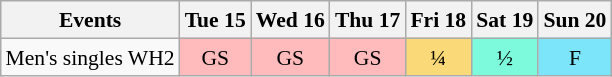<table class="wikitable" style="margin:0.5em auto; font-size:90%; line-height:1.25em; text-align:center">
<tr>
<th>Events</th>
<th>Tue 15</th>
<th>Wed 16</th>
<th>Thu 17</th>
<th>Fri 18</th>
<th>Sat 19</th>
<th>Sun 20</th>
</tr>
<tr>
<td align="left">Men's singles WH2</td>
<td bgcolor="#FFBBBB">GS</td>
<td bgcolor="#FFBBBB">GS</td>
<td bgcolor="#FFBBBB">GS</td>
<td bgcolor="#FAD978">¼</td>
<td bgcolor="#7DFADB">½</td>
<td bgcolor="#7DE5FA">F</td>
</tr>
</table>
